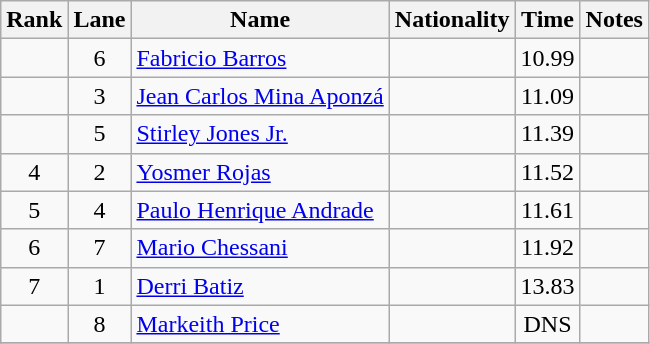<table class="wikitable sortable" style="text-align:center">
<tr>
<th>Rank</th>
<th>Lane</th>
<th>Name</th>
<th>Nationality</th>
<th>Time</th>
<th>Notes</th>
</tr>
<tr>
<td></td>
<td>6</td>
<td align=left><a href='#'>Fabricio Barros</a></td>
<td align=left></td>
<td>10.99</td>
<td></td>
</tr>
<tr>
<td></td>
<td>3</td>
<td align=left><a href='#'>Jean Carlos Mina Aponzá</a></td>
<td align=left></td>
<td>11.09</td>
<td></td>
</tr>
<tr>
<td></td>
<td>5</td>
<td align=left><a href='#'>Stirley Jones Jr.</a></td>
<td align=left></td>
<td>11.39</td>
<td></td>
</tr>
<tr>
<td>4</td>
<td>2</td>
<td align=left><a href='#'>Yosmer Rojas</a></td>
<td align=left></td>
<td>11.52</td>
<td></td>
</tr>
<tr>
<td>5</td>
<td>4</td>
<td align=left><a href='#'>Paulo Henrique Andrade</a></td>
<td align=left></td>
<td>11.61</td>
<td></td>
</tr>
<tr>
<td>6</td>
<td>7</td>
<td align=left><a href='#'>Mario Chessani</a></td>
<td align=left></td>
<td>11.92</td>
<td></td>
</tr>
<tr>
<td>7</td>
<td>1</td>
<td align=left><a href='#'>Derri Batiz</a></td>
<td align=left></td>
<td>13.83</td>
<td></td>
</tr>
<tr>
<td></td>
<td>8</td>
<td align=left><a href='#'>Markeith Price</a></td>
<td align=left></td>
<td>DNS</td>
<td></td>
</tr>
<tr>
</tr>
</table>
